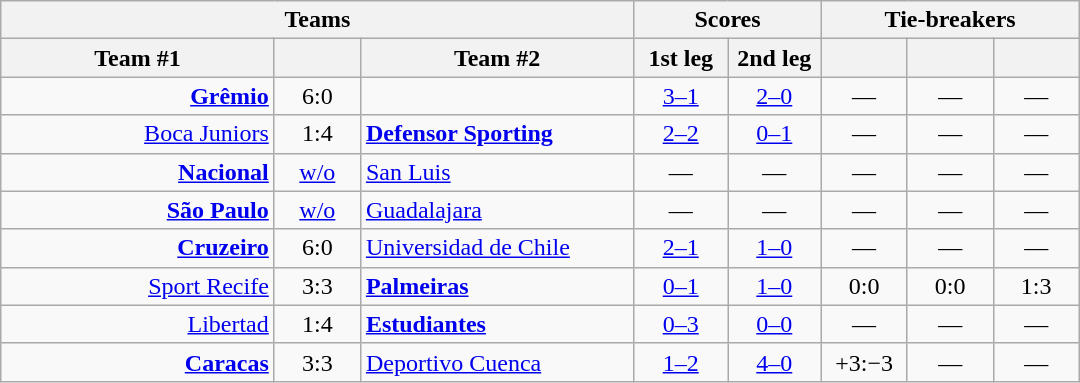<table class="wikitable" style="text-align: center;">
<tr>
<th colspan=3>Teams</th>
<th colspan=2>Scores</th>
<th colspan=3>Tie-breakers</th>
</tr>
<tr>
<th width="175">Team #1</th>
<th width="50"></th>
<th width="175">Team #2</th>
<th width="55">1st leg</th>
<th width="55">2nd leg</th>
<th width="50"></th>
<th width="50"></th>
<th width="50"></th>
</tr>
<tr>
<td align=right><strong><a href='#'>Grêmio</a></strong> </td>
<td>6:0</td>
<td align=left></td>
<td><a href='#'>3–1</a></td>
<td><a href='#'>2–0</a></td>
<td>—</td>
<td>—</td>
<td>—</td>
</tr>
<tr>
<td align=right><a href='#'>Boca Juniors</a> </td>
<td>1:4</td>
<td align=left> <strong><a href='#'>Defensor Sporting</a></strong></td>
<td><a href='#'>2–2</a></td>
<td><a href='#'>0–1</a></td>
<td>—</td>
<td>—</td>
<td>—</td>
</tr>
<tr>
<td align=right><strong><a href='#'>Nacional</a></strong> </td>
<td><a href='#'>w/o</a></td>
<td align=left> <a href='#'>San Luis</a></td>
<td>—</td>
<td>—</td>
<td>—</td>
<td>—</td>
<td>—</td>
</tr>
<tr>
<td align=right><strong><a href='#'>São Paulo</a></strong> </td>
<td><a href='#'>w/o</a></td>
<td align=left> <a href='#'>Guadalajara</a></td>
<td>—</td>
<td>—</td>
<td>—</td>
<td>—</td>
<td>—</td>
</tr>
<tr>
<td align=right><strong><a href='#'>Cruzeiro</a></strong> </td>
<td>6:0</td>
<td align=left> <a href='#'>Universidad de Chile</a></td>
<td><a href='#'>2–1</a></td>
<td><a href='#'>1–0</a></td>
<td>—</td>
<td>—</td>
<td>—</td>
</tr>
<tr>
<td align=right><a href='#'>Sport Recife</a> </td>
<td>3:3</td>
<td align=left> <strong><a href='#'>Palmeiras</a></strong></td>
<td><a href='#'>0–1</a></td>
<td><a href='#'>1–0</a></td>
<td>0:0</td>
<td>0:0</td>
<td>1:3</td>
</tr>
<tr>
<td align=right><a href='#'>Libertad</a> </td>
<td>1:4</td>
<td align=left> <strong><a href='#'>Estudiantes</a></strong></td>
<td><a href='#'>0–3</a></td>
<td><a href='#'>0–0</a></td>
<td>—</td>
<td>—</td>
<td>—</td>
</tr>
<tr>
<td align=right><strong><a href='#'>Caracas</a></strong> </td>
<td>3:3</td>
<td align=left> <a href='#'>Deportivo Cuenca</a></td>
<td><a href='#'>1–2</a></td>
<td><a href='#'>4–0</a></td>
<td>+3:−3</td>
<td>—</td>
<td>—</td>
</tr>
</table>
